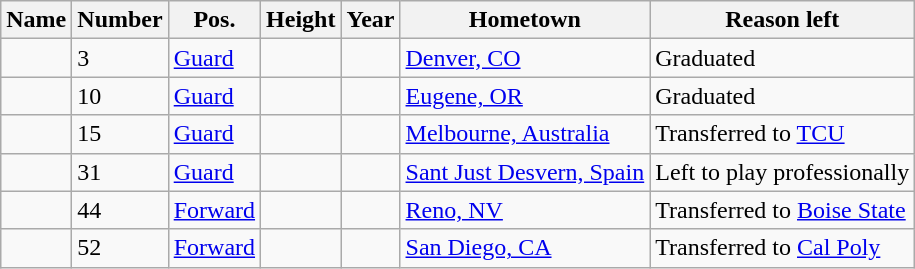<table class="wikitable sortable" border="1">
<tr>
<th>Name</th>
<th>Number</th>
<th>Pos.</th>
<th>Height</th>
<th>Year</th>
<th>Hometown</th>
<th class="unsortable">Reason left</th>
</tr>
<tr>
<td></td>
<td>3</td>
<td><a href='#'>Guard</a></td>
<td></td>
<td></td>
<td><a href='#'>Denver, CO</a></td>
<td>Graduated</td>
</tr>
<tr>
<td></td>
<td>10</td>
<td><a href='#'>Guard</a></td>
<td></td>
<td></td>
<td><a href='#'>Eugene, OR</a></td>
<td>Graduated</td>
</tr>
<tr>
<td></td>
<td>15</td>
<td><a href='#'>Guard</a></td>
<td></td>
<td></td>
<td><a href='#'>Melbourne, Australia</a></td>
<td>Transferred to <a href='#'>TCU</a></td>
</tr>
<tr>
<td></td>
<td>31</td>
<td><a href='#'>Guard</a></td>
<td></td>
<td></td>
<td><a href='#'>Sant Just Desvern, Spain</a></td>
<td>Left to play professionally</td>
</tr>
<tr>
<td></td>
<td>44</td>
<td><a href='#'>Forward</a></td>
<td></td>
<td></td>
<td><a href='#'>Reno, NV</a></td>
<td>Transferred to <a href='#'>Boise State</a></td>
</tr>
<tr>
<td></td>
<td>52</td>
<td><a href='#'>Forward</a></td>
<td></td>
<td></td>
<td><a href='#'>San Diego, CA</a></td>
<td>Transferred to <a href='#'>Cal Poly</a></td>
</tr>
</table>
